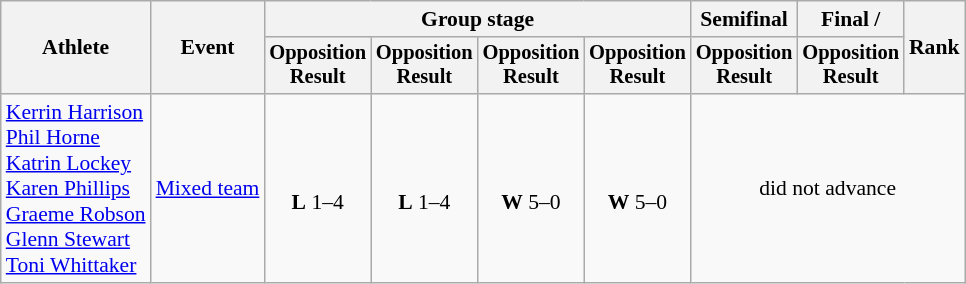<table class="wikitable" style="font-size:90%">
<tr>
<th rowspan="2">Athlete</th>
<th rowspan="2">Event</th>
<th colspan="4">Group stage</th>
<th>Semifinal</th>
<th>Final / </th>
<th rowspan="2">Rank</th>
</tr>
<tr style="font-size:95%">
<th>Opposition<br>Result</th>
<th>Opposition<br>Result</th>
<th>Opposition<br>Result</th>
<th>Opposition<br>Result</th>
<th>Opposition<br>Result</th>
<th>Opposition<br>Result</th>
</tr>
<tr align=center>
<td align=left><a href='#'>Kerrin Harrison</a><br><a href='#'>Phil Horne</a><br><a href='#'>Katrin Lockey</a><br><a href='#'>Karen Phillips</a><br><a href='#'>Graeme Robson</a><br><a href='#'>Glenn Stewart</a><br><a href='#'>Toni Whittaker</a></td>
<td align=left><a href='#'>Mixed team</a></td>
<td><br><strong>L</strong> 1–4</td>
<td><br><strong>L</strong> 1–4</td>
<td><br><strong>W</strong> 5–0</td>
<td><br><strong>W</strong> 5–0</td>
<td colspan=3>did not advance</td>
</tr>
</table>
